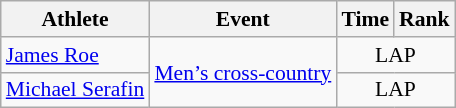<table class=wikitable style="font-size:90%;">
<tr>
<th>Athlete</th>
<th>Event</th>
<th>Time</th>
<th>Rank</th>
</tr>
<tr align=center>
<td align=left><a href='#'>James Roe</a></td>
<td align=left rowspan=2><a href='#'>Men’s cross-country</a></td>
<td colspan=2>LAP</td>
</tr>
<tr align=center>
<td align=left><a href='#'>Michael Serafin</a></td>
<td colspan=2>LAP</td>
</tr>
</table>
